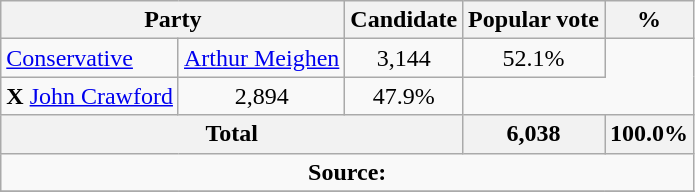<table class="wikitable">
<tr>
<th colspan="2">Party</th>
<th>Candidate</th>
<th>Popular vote</th>
<th>%</th>
</tr>
<tr>
<td><a href='#'>Conservative</a></td>
<td> <a href='#'>Arthur Meighen</a></td>
<td align=center>3,144</td>
<td align=center>52.1%</td>
</tr>
<tr>
<td><strong>X</strong> <a href='#'>John Crawford</a></td>
<td align=center>2,894</td>
<td align=center>47.9%</td>
</tr>
<tr>
<th colspan=3 align=center>Total</th>
<th align=center>6,038</th>
<th align=center>100.0%</th>
</tr>
<tr>
<td align="center" colspan=5><strong>Source:</strong> </td>
</tr>
<tr>
</tr>
</table>
